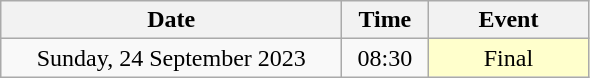<table class = "wikitable" style="text-align:center;">
<tr>
<th width=220>Date</th>
<th width=50>Time</th>
<th width=100>Event</th>
</tr>
<tr>
<td>Sunday, 24 September 2023</td>
<td>08:30</td>
<td bgcolor=ffffcc>Final</td>
</tr>
</table>
